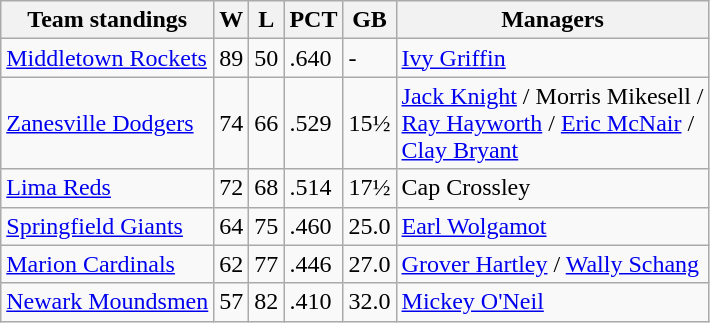<table class="wikitable">
<tr>
<th>Team standings</th>
<th>W</th>
<th>L</th>
<th>PCT</th>
<th>GB</th>
<th>Managers</th>
</tr>
<tr>
<td><a href='#'>Middletown Rockets</a></td>
<td>89</td>
<td>50</td>
<td>.640</td>
<td>-</td>
<td><a href='#'>Ivy Griffin</a></td>
</tr>
<tr>
<td><a href='#'>Zanesville Dodgers</a></td>
<td>74</td>
<td>66</td>
<td>.529</td>
<td>15½</td>
<td><a href='#'>Jack Knight</a> / Morris Mikesell /<br> <a href='#'>Ray Hayworth</a> / <a href='#'>Eric McNair</a> /<br> <a href='#'>Clay Bryant</a></td>
</tr>
<tr>
<td><a href='#'>Lima Reds</a></td>
<td>72</td>
<td>68</td>
<td>.514</td>
<td>17½</td>
<td>Cap Crossley</td>
</tr>
<tr>
<td><a href='#'>Springfield Giants</a></td>
<td>64</td>
<td>75</td>
<td>.460</td>
<td>25.0</td>
<td><a href='#'>Earl Wolgamot</a></td>
</tr>
<tr>
<td><a href='#'>Marion Cardinals</a></td>
<td>62</td>
<td>77</td>
<td>.446</td>
<td>27.0</td>
<td><a href='#'>Grover Hartley</a> / <a href='#'>Wally Schang</a></td>
</tr>
<tr>
<td><a href='#'>Newark Moundsmen</a></td>
<td>57</td>
<td>82</td>
<td>.410</td>
<td>32.0</td>
<td><a href='#'>Mickey O'Neil</a></td>
</tr>
</table>
